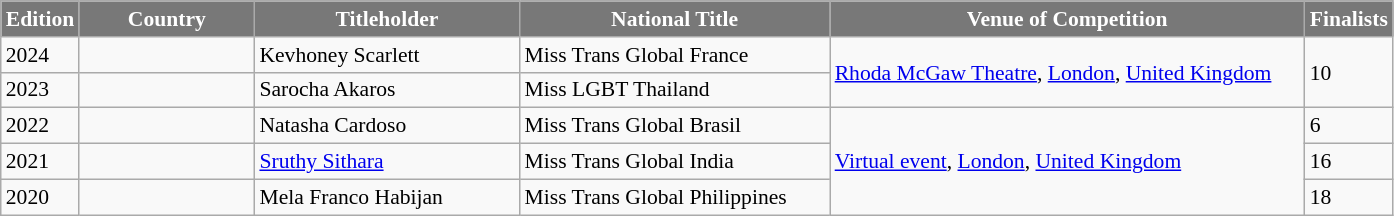<table class="wikitable sortable" style="font-size: 90%;">
<tr>
<th width="30" style="background-color:#787878;color:#FFFFFF;">Edition</th>
<th width="110" style="background-color:#787878;color:#FFFFFF;">Country</th>
<th width="170" style="background-color:#787878;color:#FFFFFF;">Titleholder</th>
<th width="200" style="background-color:#787878;color:#FFFFFF;">National Title</th>
<th width="310" style="background-color:#787878;color:#FFFFFF;">Venue of Competition</th>
<th width="50" style="background-color:#787878;color:#FFFFFF;">Finalists</th>
</tr>
<tr>
<td>2024</td>
<td></td>
<td>Kevhoney Scarlett </td>
<td>Miss Trans Global France</td>
<td rowspan="2"><a href='#'>Rhoda McGaw Theatre</a>, <a href='#'>London</a>, <a href='#'>United Kingdom</a></td>
<td rowspan="2">10</td>
</tr>
<tr>
<td>2023</td>
<td></td>
<td>Sarocha Akaros </td>
<td>Miss LGBT Thailand</td>
</tr>
<tr>
<td>2022</td>
<td></td>
<td>Natasha Cardoso</td>
<td>Miss Trans Global Brasil</td>
<td rowspan="3"><a href='#'>Virtual event</a>, <a href='#'>London</a>, <a href='#'>United Kingdom</a></td>
<td>6</td>
</tr>
<tr>
<td>2021</td>
<td></td>
<td><a href='#'>Sruthy Sithara</a></td>
<td>Miss Trans Global India</td>
<td>16</td>
</tr>
<tr>
<td>2020</td>
<td></td>
<td>Mela Franco Habijan</td>
<td>Miss Trans Global Philippines</td>
<td>18</td>
</tr>
</table>
